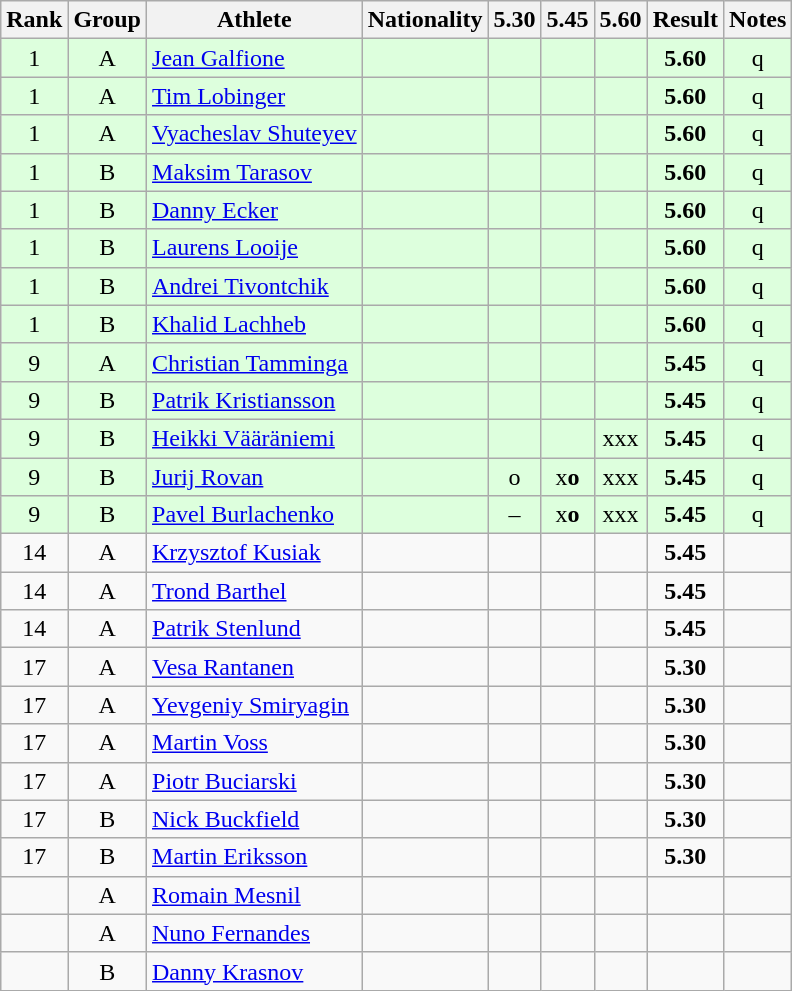<table class="wikitable sortable" style="text-align:center">
<tr>
<th>Rank</th>
<th>Group</th>
<th>Athlete</th>
<th>Nationality</th>
<th>5.30</th>
<th>5.45</th>
<th>5.60</th>
<th>Result</th>
<th>Notes</th>
</tr>
<tr bgcolor=ddffdd>
<td>1</td>
<td>A</td>
<td align="left"><a href='#'>Jean Galfione</a></td>
<td align=left></td>
<td></td>
<td></td>
<td></td>
<td><strong>5.60</strong></td>
<td>q</td>
</tr>
<tr bgcolor=ddffdd>
<td>1</td>
<td>A</td>
<td align="left"><a href='#'>Tim Lobinger</a></td>
<td align=left></td>
<td></td>
<td></td>
<td></td>
<td><strong>5.60</strong></td>
<td>q</td>
</tr>
<tr bgcolor=ddffdd>
<td>1</td>
<td>A</td>
<td align="left"><a href='#'>Vyacheslav Shuteyev</a></td>
<td align=left></td>
<td></td>
<td></td>
<td></td>
<td><strong>5.60</strong></td>
<td>q</td>
</tr>
<tr bgcolor=ddffdd>
<td>1</td>
<td>B</td>
<td align="left"><a href='#'>Maksim Tarasov</a></td>
<td align=left></td>
<td></td>
<td></td>
<td></td>
<td><strong>5.60</strong></td>
<td>q</td>
</tr>
<tr bgcolor=ddffdd>
<td>1</td>
<td>B</td>
<td align="left"><a href='#'>Danny Ecker</a></td>
<td align=left></td>
<td></td>
<td></td>
<td></td>
<td><strong>5.60</strong></td>
<td>q</td>
</tr>
<tr bgcolor=ddffdd>
<td>1</td>
<td>B</td>
<td align="left"><a href='#'>Laurens Looije</a></td>
<td align=left></td>
<td></td>
<td></td>
<td></td>
<td><strong>5.60</strong></td>
<td>q</td>
</tr>
<tr bgcolor=ddffdd>
<td>1</td>
<td>B</td>
<td align="left"><a href='#'>Andrei Tivontchik</a></td>
<td align=left></td>
<td></td>
<td></td>
<td></td>
<td><strong>5.60</strong></td>
<td>q</td>
</tr>
<tr bgcolor=ddffdd>
<td>1</td>
<td>B</td>
<td align="left"><a href='#'>Khalid Lachheb</a></td>
<td align=left></td>
<td></td>
<td></td>
<td></td>
<td><strong>5.60</strong></td>
<td>q</td>
</tr>
<tr bgcolor=ddffdd>
<td>9</td>
<td>A</td>
<td align="left"><a href='#'>Christian Tamminga</a></td>
<td align=left></td>
<td></td>
<td></td>
<td></td>
<td><strong>5.45</strong></td>
<td>q</td>
</tr>
<tr bgcolor=ddffdd>
<td>9</td>
<td>B</td>
<td align="left"><a href='#'>Patrik Kristiansson</a></td>
<td align=left></td>
<td></td>
<td></td>
<td></td>
<td><strong>5.45</strong></td>
<td>q</td>
</tr>
<tr bgcolor=ddffdd>
<td>9</td>
<td>B</td>
<td align="left"><a href='#'>Heikki Vääräniemi</a></td>
<td align=left></td>
<td></td>
<td></td>
<td>xxx</td>
<td><strong>5.45</strong></td>
<td>q</td>
</tr>
<tr bgcolor=ddffdd>
<td>9</td>
<td>B</td>
<td align="left"><a href='#'>Jurij Rovan</a></td>
<td align=left></td>
<td>o</td>
<td>x<strong>o</strong></td>
<td>xxx</td>
<td><strong>5.45</strong></td>
<td>q</td>
</tr>
<tr bgcolor=ddffdd>
<td>9</td>
<td>B</td>
<td align="left"><a href='#'>Pavel Burlachenko</a></td>
<td align=left></td>
<td>–</td>
<td>x<strong>o</strong></td>
<td>xxx</td>
<td><strong>5.45</strong></td>
<td>q</td>
</tr>
<tr>
<td>14</td>
<td>A</td>
<td align="left"><a href='#'>Krzysztof Kusiak</a></td>
<td align=left></td>
<td></td>
<td></td>
<td></td>
<td><strong>5.45</strong></td>
<td></td>
</tr>
<tr>
<td>14</td>
<td>A</td>
<td align="left"><a href='#'>Trond Barthel</a></td>
<td align=left></td>
<td></td>
<td></td>
<td></td>
<td><strong>5.45</strong></td>
<td></td>
</tr>
<tr>
<td>14</td>
<td>A</td>
<td align="left"><a href='#'>Patrik Stenlund</a></td>
<td align=left></td>
<td></td>
<td></td>
<td></td>
<td><strong>5.45</strong></td>
<td></td>
</tr>
<tr>
<td>17</td>
<td>A</td>
<td align="left"><a href='#'>Vesa Rantanen</a></td>
<td align=left></td>
<td></td>
<td></td>
<td></td>
<td><strong>5.30</strong></td>
<td></td>
</tr>
<tr>
<td>17</td>
<td>A</td>
<td align="left"><a href='#'>Yevgeniy Smiryagin</a></td>
<td align=left></td>
<td></td>
<td></td>
<td></td>
<td><strong>5.30</strong></td>
<td></td>
</tr>
<tr>
<td>17</td>
<td>A</td>
<td align="left"><a href='#'>Martin Voss</a></td>
<td align=left></td>
<td></td>
<td></td>
<td></td>
<td><strong>5.30</strong></td>
<td></td>
</tr>
<tr>
<td>17</td>
<td>A</td>
<td align="left"><a href='#'>Piotr Buciarski</a></td>
<td align=left></td>
<td></td>
<td></td>
<td></td>
<td><strong>5.30</strong></td>
<td></td>
</tr>
<tr>
<td>17</td>
<td>B</td>
<td align="left"><a href='#'>Nick Buckfield</a></td>
<td align=left></td>
<td></td>
<td></td>
<td></td>
<td><strong>5.30</strong></td>
<td></td>
</tr>
<tr>
<td>17</td>
<td>B</td>
<td align="left"><a href='#'>Martin Eriksson</a></td>
<td align=left></td>
<td></td>
<td></td>
<td></td>
<td><strong>5.30</strong></td>
<td></td>
</tr>
<tr>
<td></td>
<td>A</td>
<td align="left"><a href='#'>Romain Mesnil</a></td>
<td align=left></td>
<td></td>
<td></td>
<td></td>
<td><strong></strong></td>
<td></td>
</tr>
<tr>
<td></td>
<td>A</td>
<td align="left"><a href='#'>Nuno Fernandes</a></td>
<td align=left></td>
<td></td>
<td></td>
<td></td>
<td><strong></strong></td>
<td></td>
</tr>
<tr>
<td></td>
<td>B</td>
<td align="left"><a href='#'>Danny Krasnov</a></td>
<td align=left></td>
<td></td>
<td></td>
<td></td>
<td><strong></strong></td>
<td></td>
</tr>
</table>
